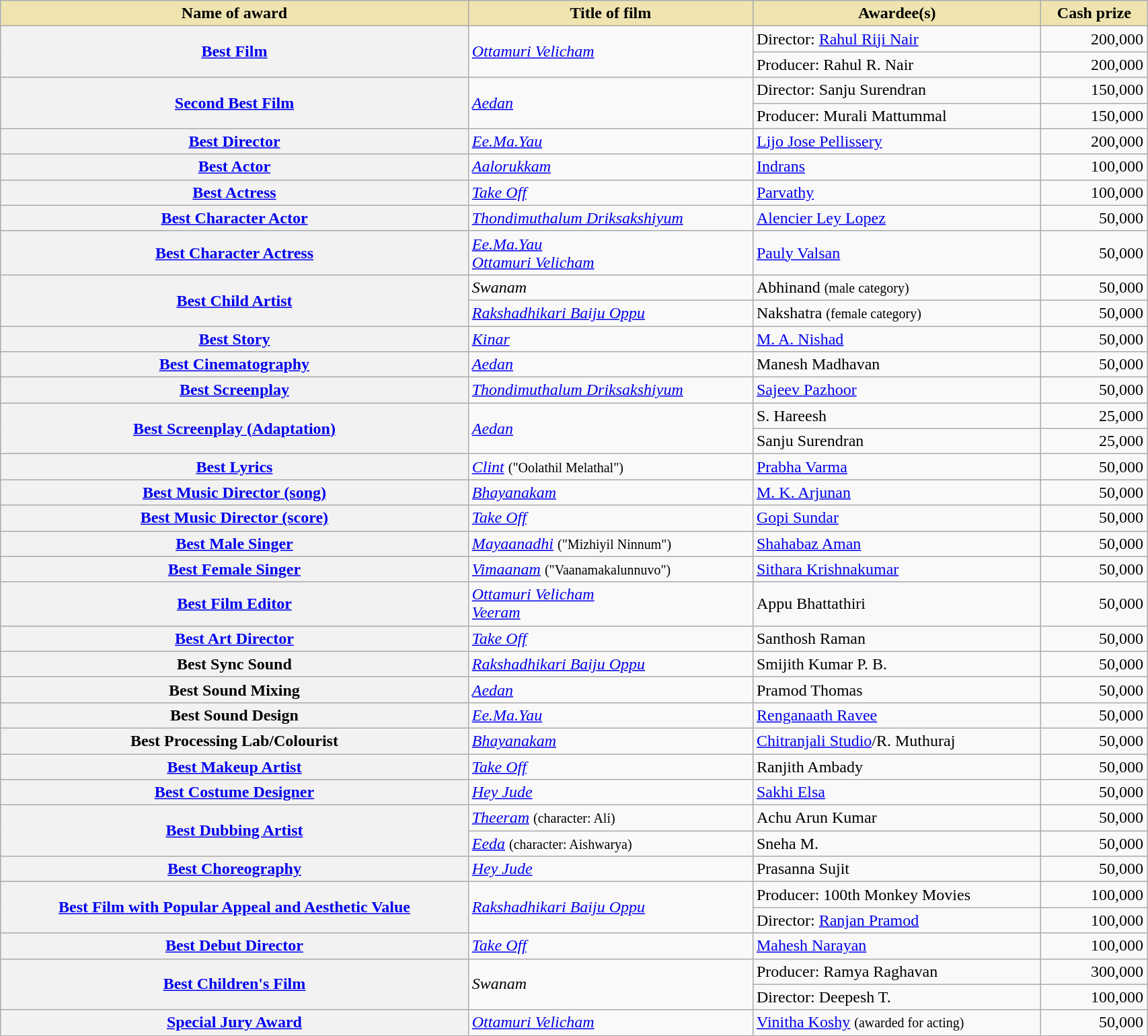<table class="wikitable plainrowheaders sortable" width="90%">
<tr>
<th style="background-color:#EFE4B0;">Name of award</th>
<th style="background-color:#EFE4B0;">Title of film</th>
<th style="background-color:#EFE4B0;">Awardee(s)</th>
<th style="background-color:#EFE4B0;">Cash prize</th>
</tr>
<tr>
<th scope="row" rowspan="2"><a href='#'>Best Film</a></th>
<td rowspan="2"><em><a href='#'>Ottamuri Velicham</a></em></td>
<td>Director: <a href='#'>Rahul Riji Nair</a></td>
<td align="right">200,000</td>
</tr>
<tr>
<td>Producer: Rahul R. Nair</td>
<td align="right">200,000</td>
</tr>
<tr>
<th scope="row" rowspan="2"><a href='#'>Second Best Film</a></th>
<td rowspan="2"><em><a href='#'>Aedan</a></em></td>
<td>Director: Sanju Surendran</td>
<td align="right">150,000</td>
</tr>
<tr>
<td>Producer: Murali Mattummal</td>
<td align="right">150,000</td>
</tr>
<tr>
<th scope="row"><a href='#'>Best Director</a></th>
<td><em><a href='#'>Ee.Ma.Yau</a></em></td>
<td><a href='#'>Lijo Jose Pellissery</a></td>
<td align="right">200,000</td>
</tr>
<tr>
<th scope="row"><a href='#'>Best Actor</a></th>
<td><em><a href='#'>Aalorukkam</a></em></td>
<td><a href='#'>Indrans</a></td>
<td align="right">100,000</td>
</tr>
<tr>
<th scope="row"><a href='#'>Best Actress</a></th>
<td><em><a href='#'>Take Off</a></em></td>
<td><a href='#'>Parvathy</a></td>
<td align="right">100,000</td>
</tr>
<tr>
<th scope="row"><a href='#'>Best Character Actor</a></th>
<td><em><a href='#'>Thondimuthalum Driksakshiyum</a></em></td>
<td><a href='#'>Alencier Ley Lopez</a></td>
<td align="right">50,000</td>
</tr>
<tr>
<th scope="row"><a href='#'>Best Character Actress</a></th>
<td><em><a href='#'>Ee.Ma.Yau</a></em><br><em><a href='#'>Ottamuri Velicham</a></em></td>
<td><a href='#'>Pauly Valsan</a></td>
<td align="right">50,000</td>
</tr>
<tr>
<th scope="row" rowspan="2"><a href='#'>Best Child Artist</a></th>
<td><em>Swanam</em></td>
<td>Abhinand <small>(male category)</small></td>
<td align="right">50,000</td>
</tr>
<tr>
<td><em><a href='#'>Rakshadhikari Baiju Oppu</a></em></td>
<td>Nakshatra <small>(female category)</small></td>
<td align="right">50,000</td>
</tr>
<tr>
<th scope="row"><a href='#'>Best Story</a></th>
<td><em><a href='#'>Kinar</a></em></td>
<td><a href='#'>M. A. Nishad</a></td>
<td align="right">50,000</td>
</tr>
<tr>
<th scope="row"><a href='#'>Best Cinematography</a></th>
<td><em><a href='#'>Aedan</a></em></td>
<td>Manesh Madhavan</td>
<td align="right">50,000</td>
</tr>
<tr>
<th scope="row"><a href='#'>Best Screenplay</a></th>
<td><em><a href='#'>Thondimuthalum Driksakshiyum</a></em></td>
<td><a href='#'>Sajeev Pazhoor</a></td>
<td align="right">50,000</td>
</tr>
<tr>
<th scope="row" rowspan="2"><a href='#'>Best Screenplay (Adaptation)</a></th>
<td rowspan="2"><em><a href='#'>Aedan</a></em></td>
<td>S. Hareesh</td>
<td align="right">25,000</td>
</tr>
<tr>
<td>Sanju Surendran</td>
<td align="right">25,000</td>
</tr>
<tr>
<th scope="row"><a href='#'>Best Lyrics</a></th>
<td><em><a href='#'>Clint</a></em> <small>("Oolathil Melathal")</small></td>
<td><a href='#'>Prabha Varma</a></td>
<td align="right">50,000</td>
</tr>
<tr>
<th scope="row"><a href='#'>Best Music Director (song)</a></th>
<td><em><a href='#'>Bhayanakam</a></em></td>
<td><a href='#'>M. K. Arjunan</a></td>
<td align="right">50,000</td>
</tr>
<tr>
<th scope="row"><a href='#'>Best Music Director (score)</a></th>
<td><em><a href='#'>Take Off</a></em></td>
<td><a href='#'>Gopi Sundar</a></td>
<td align="right">50,000</td>
</tr>
<tr>
<th scope="row"><a href='#'>Best Male Singer</a></th>
<td><em><a href='#'>Mayaanadhi</a></em> <small>("Mizhiyil Ninnum")</small></td>
<td><a href='#'>Shahabaz Aman</a></td>
<td align="right">50,000</td>
</tr>
<tr>
<th scope="row"><a href='#'>Best Female Singer</a></th>
<td><em><a href='#'>Vimaanam</a></em> <small>("Vaanamakalunnuvo")</small></td>
<td><a href='#'>Sithara Krishnakumar</a></td>
<td align="right">50,000</td>
</tr>
<tr>
<th scope="row"><a href='#'>Best Film Editor</a></th>
<td><em><a href='#'>Ottamuri Velicham</a></em><br><em><a href='#'>Veeram</a></em></td>
<td>Appu Bhattathiri</td>
<td align="right">50,000</td>
</tr>
<tr>
<th scope="row"><a href='#'>Best Art Director</a></th>
<td><em><a href='#'>Take Off</a></em></td>
<td>Santhosh Raman</td>
<td align="right">50,000</td>
</tr>
<tr>
<th scope="row">Best Sync Sound</th>
<td><em><a href='#'>Rakshadhikari Baiju Oppu</a></em></td>
<td>Smijith Kumar P. B.</td>
<td align="right">50,000</td>
</tr>
<tr>
<th scope="row">Best Sound Mixing</th>
<td><em><a href='#'>Aedan</a></em></td>
<td>Pramod Thomas</td>
<td align="right">50,000</td>
</tr>
<tr>
<th scope="row">Best Sound Design</th>
<td><em><a href='#'>Ee.Ma.Yau</a></em></td>
<td><a href='#'>Renganaath Ravee</a></td>
<td align="right">50,000</td>
</tr>
<tr>
<th scope="row">Best Processing Lab/Colourist</th>
<td><em><a href='#'>Bhayanakam</a></em></td>
<td><a href='#'>Chitranjali Studio</a>/R. Muthuraj</td>
<td align="right">50,000</td>
</tr>
<tr>
<th scope="row"><a href='#'>Best Makeup Artist</a></th>
<td><em><a href='#'>Take Off</a></em></td>
<td>Ranjith Ambady</td>
<td align="right">50,000</td>
</tr>
<tr>
<th scope="row"><a href='#'>Best Costume Designer</a></th>
<td><em><a href='#'>Hey Jude</a></em></td>
<td><a href='#'>Sakhi Elsa</a></td>
<td align="right">50,000</td>
</tr>
<tr>
<th scope="row" rowspan="2"><a href='#'>Best Dubbing Artist</a></th>
<td><em><a href='#'>Theeram</a></em> <small>(character: Ali)</small></td>
<td>Achu Arun Kumar</td>
<td align="right">50,000</td>
</tr>
<tr>
<td><em><a href='#'>Eeda</a></em> <small>(character: Aishwarya)</small></td>
<td>Sneha M.</td>
<td align="right">50,000</td>
</tr>
<tr>
<th scope="row"><a href='#'>Best Choreography</a></th>
<td><em><a href='#'>Hey Jude</a></em></td>
<td>Prasanna Sujit</td>
<td align="right">50,000</td>
</tr>
<tr>
<th scope="row" rowspan="2"><a href='#'>Best Film with Popular Appeal and Aesthetic Value</a></th>
<td rowspan="2"><em><a href='#'>Rakshadhikari Baiju Oppu</a></em></td>
<td>Producer: 100th Monkey Movies</td>
<td align="right">100,000</td>
</tr>
<tr>
<td>Director: <a href='#'>Ranjan Pramod</a></td>
<td align="right">100,000</td>
</tr>
<tr>
<th scope="row"><a href='#'>Best Debut Director</a></th>
<td><em><a href='#'>Take Off</a></em></td>
<td><a href='#'>Mahesh Narayan</a></td>
<td align="right">100,000</td>
</tr>
<tr>
<th scope="row" rowspan="2"><a href='#'>Best Children's Film</a></th>
<td rowspan="2"><em>Swanam</em></td>
<td>Producer: Ramya Raghavan</td>
<td align="right">300,000</td>
</tr>
<tr>
<td>Director: Deepesh T.</td>
<td align="right">100,000</td>
</tr>
<tr>
<th scope="row"><a href='#'>Special Jury Award</a></th>
<td><em><a href='#'>Ottamuri Velicham</a></em></td>
<td><a href='#'>Vinitha Koshy</a> <small>(awarded for acting)</small></td>
<td align="right">50,000</td>
</tr>
</table>
